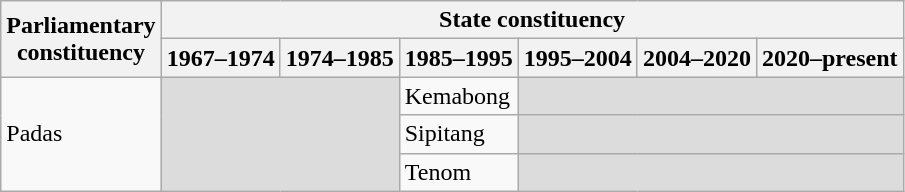<table class=wikitable>
<tr>
<th rowspan=2>Parliamentary<br>constituency</th>
<th colspan=6>State constituency</th>
</tr>
<tr>
<th>1967–1974</th>
<th>1974–1985</th>
<th>1985–1995</th>
<th>1995–2004</th>
<th>2004–2020</th>
<th>2020–present</th>
</tr>
<tr>
<td rowspan=3>Padas</td>
<td rowspan=3 colspan=2 bgcolor=dcdcdc></td>
<td>Kemabong</td>
<td colspan=3 bgcolor=dcdcdc></td>
</tr>
<tr>
<td>Sipitang</td>
<td colspan=3 bgcolor=dcdcdc></td>
</tr>
<tr>
<td>Tenom</td>
<td colspan=3 bgcolor=dcdcdc></td>
</tr>
</table>
